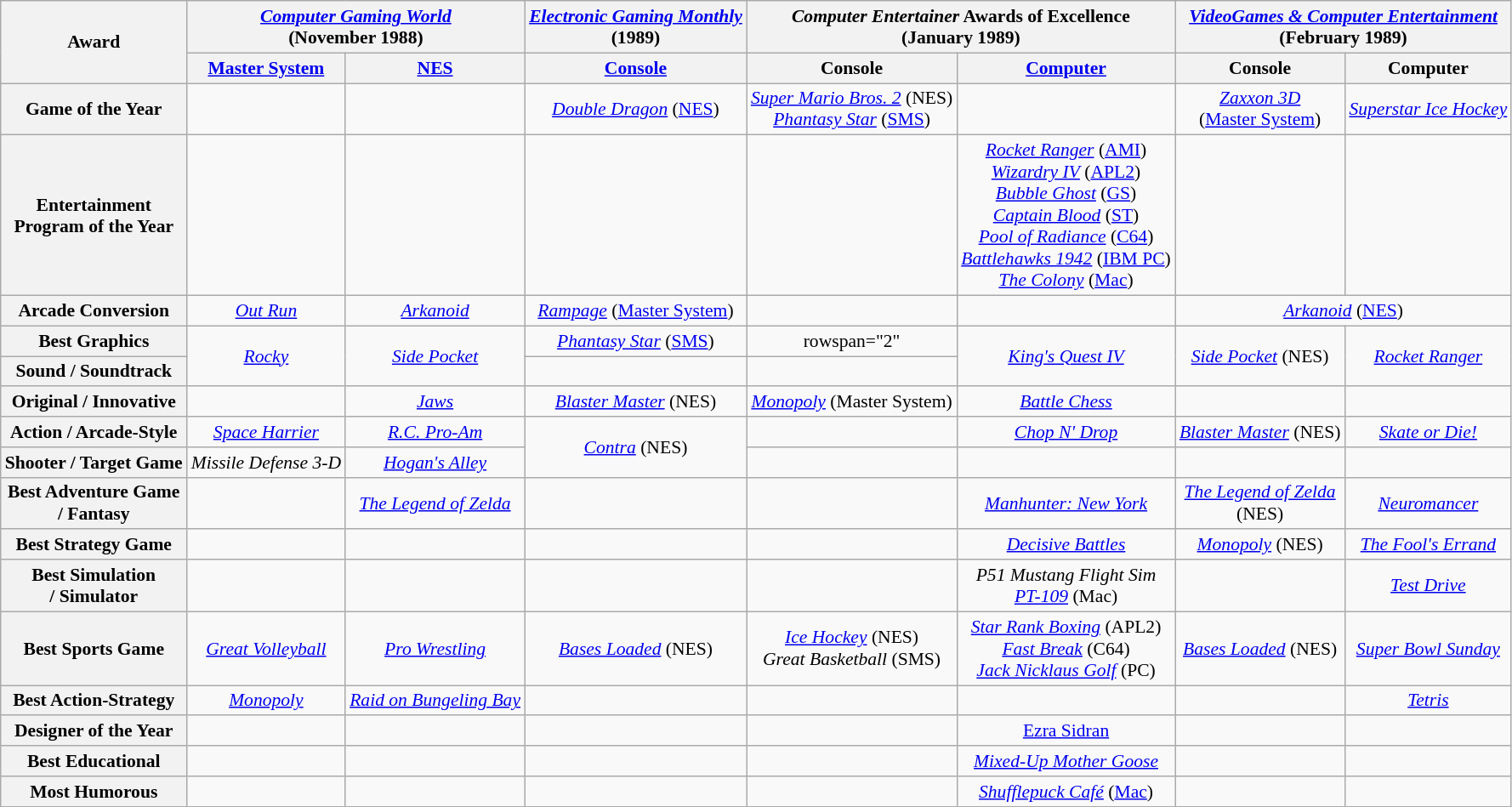<table class="wikitable" style="text-align:center; font-size:90%">
<tr>
<th rowspan="2">Award</th>
<th colspan="2"><em><a href='#'>Computer Gaming World</a></em> <br> (November 1988)</th>
<th><em><a href='#'>Electronic Gaming Monthly</a></em> <br> (1989)</th>
<th colspan="2"><em>Computer Entertainer</em> Awards of Excellence <br> (January 1989)</th>
<th colspan="2"><em><a href='#'>VideoGames & Computer Entertainment</a></em> <br> (February 1989)</th>
</tr>
<tr>
<th><a href='#'>Master System</a></th>
<th><a href='#'>NES</a></th>
<th><a href='#'>Console</a></th>
<th>Console</th>
<th><a href='#'>Computer</a></th>
<th>Console</th>
<th>Computer</th>
</tr>
<tr>
<th>Game of the Year</th>
<td></td>
<td></td>
<td><em><a href='#'>Double Dragon</a></em> (<a href='#'>NES</a>)</td>
<td><em><a href='#'>Super Mario Bros. 2</a></em> (NES) <br> <em><a href='#'>Phantasy Star</a></em> (<a href='#'>SMS</a>)</td>
<td></td>
<td><em><a href='#'>Zaxxon 3D</a></em> <br> (<a href='#'>Master System</a>)</td>
<td><em><a href='#'>Superstar Ice Hockey</a></em></td>
</tr>
<tr>
<th>Entertainment <br> Program of the Year</th>
<td></td>
<td></td>
<td></td>
<td></td>
<td><em><a href='#'>Rocket Ranger</a></em> (<a href='#'>AMI</a>) <br> <em><a href='#'>Wizardry IV</a></em> (<a href='#'>APL2</a>) <br> <em><a href='#'>Bubble Ghost</a></em> (<a href='#'>GS</a>) <br> <em><a href='#'>Captain Blood</a></em> (<a href='#'>ST</a>) <br> <em><a href='#'>Pool of Radiance</a></em> (<a href='#'>C64</a>) <br> <em><a href='#'>Battlehawks 1942</a></em> (<a href='#'>IBM PC</a>) <br> <em><a href='#'>The Colony</a></em> (<a href='#'>Mac</a>)</td>
<td></td>
<td></td>
</tr>
<tr>
<th>Arcade Conversion</th>
<td><em><a href='#'>Out Run</a></em></td>
<td><em><a href='#'>Arkanoid</a></em></td>
<td><em><a href='#'>Rampage</a></em> (<a href='#'>Master System</a>)</td>
<td></td>
<td></td>
<td colspan="2"><em><a href='#'>Arkanoid</a></em> (<a href='#'>NES</a>)</td>
</tr>
<tr>
<th>Best Graphics</th>
<td rowspan="2"><em> <a href='#'>Rocky</a></em></td>
<td rowspan="2"><em><a href='#'>Side Pocket</a></em></td>
<td><em><a href='#'>Phantasy Star</a></em> (<a href='#'>SMS</a>)</td>
<td>rowspan="2" </td>
<td rowspan="2"><em><a href='#'>King's Quest IV</a></em></td>
<td rowspan="2"><em><a href='#'>Side Pocket</a></em> (NES)</td>
<td rowspan="2"><em><a href='#'>Rocket Ranger</a></em></td>
</tr>
<tr>
<th>Sound / Soundtrack</th>
<td></td>
</tr>
<tr>
<th>Original / Innovative</th>
<td></td>
<td><em><a href='#'>Jaws</a></em></td>
<td><em><a href='#'>Blaster Master</a></em> (NES)</td>
<td><em><a href='#'>Monopoly</a></em> (Master System)</td>
<td><em><a href='#'>Battle Chess</a></em></td>
<td></td>
<td></td>
</tr>
<tr>
<th>Action / Arcade-Style</th>
<td><em><a href='#'>Space Harrier</a></em></td>
<td><em><a href='#'>R.C. Pro-Am</a></em></td>
<td rowspan="2"><em><a href='#'>Contra</a></em> (NES)</td>
<td></td>
<td><em><a href='#'>Chop N' Drop</a></em></td>
<td><em><a href='#'>Blaster Master</a></em> (NES)</td>
<td><em><a href='#'>Skate or Die!</a></em></td>
</tr>
<tr>
<th>Shooter / Target Game</th>
<td><em>Missile Defense 3-D</em></td>
<td><em><a href='#'>Hogan's Alley</a></em></td>
<td></td>
<td></td>
<td></td>
<td></td>
</tr>
<tr>
<th>Best Adventure Game <br> / Fantasy</th>
<td></td>
<td><em><a href='#'>The Legend of Zelda</a></em></td>
<td></td>
<td></td>
<td><em><a href='#'>Manhunter: New York</a></em></td>
<td><em><a href='#'>The Legend of Zelda</a></em> <br> (NES)</td>
<td><em><a href='#'>Neuromancer</a></em></td>
</tr>
<tr>
<th>Best Strategy Game</th>
<td></td>
<td></td>
<td></td>
<td></td>
<td><em><a href='#'>Decisive Battles</a></em></td>
<td><em><a href='#'>Monopoly</a></em> (NES)</td>
<td><em><a href='#'>The Fool's Errand</a></em></td>
</tr>
<tr>
<th>Best Simulation <br> / Simulator</th>
<td></td>
<td></td>
<td></td>
<td></td>
<td><em>P51 Mustang Flight Sim</em> <br> <em><a href='#'>PT-109</a></em> (Mac)</td>
<td></td>
<td><em><a href='#'>Test Drive</a></em></td>
</tr>
<tr>
<th>Best Sports Game</th>
<td><em><a href='#'>Great Volleyball</a></em></td>
<td><em><a href='#'>Pro Wrestling</a></em></td>
<td><em><a href='#'>Bases Loaded</a></em> (NES)</td>
<td><em><a href='#'>Ice Hockey</a></em> (NES) <br> <em>Great Basketball</em> (SMS)</td>
<td><em><a href='#'>Star Rank Boxing</a></em> (APL2) <br> <em><a href='#'>Fast Break</a></em> (C64) <br> <em><a href='#'>Jack Nicklaus Golf</a></em> (PC)</td>
<td><em><a href='#'>Bases Loaded</a></em> (NES)</td>
<td><em><a href='#'>Super Bowl Sunday</a></em></td>
</tr>
<tr>
<th>Best Action-Strategy</th>
<td><em><a href='#'>Monopoly</a></em></td>
<td><em><a href='#'>Raid on Bungeling Bay</a></em></td>
<td></td>
<td></td>
<td></td>
<td></td>
<td><em><a href='#'>Tetris</a></em></td>
</tr>
<tr>
<th>Designer of the Year</th>
<td></td>
<td></td>
<td></td>
<td></td>
<td><a href='#'>Ezra Sidran</a></td>
<td></td>
<td></td>
</tr>
<tr>
<th>Best Educational</th>
<td></td>
<td></td>
<td></td>
<td></td>
<td><em><a href='#'>Mixed-Up Mother Goose</a></em></td>
<td></td>
<td></td>
</tr>
<tr>
<th>Most Humorous</th>
<td></td>
<td></td>
<td></td>
<td></td>
<td><em><a href='#'>Shufflepuck Café</a></em> (<a href='#'>Mac</a>)</td>
<td></td>
<td></td>
</tr>
</table>
